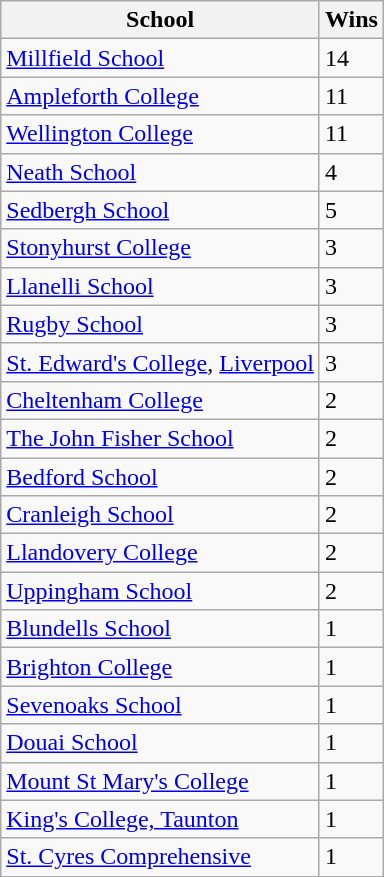<table class="wikitable sortable" style="text-align: left">
<tr>
<th>School</th>
<th>Wins</th>
</tr>
<tr>
<td align="left"><a href='#'>Millfield School</a></td>
<td>14</td>
</tr>
<tr>
<td align="left"><a href='#'>Ampleforth College</a></td>
<td>11</td>
</tr>
<tr>
<td align="left"><a href='#'>Wellington College</a></td>
<td>11</td>
</tr>
<tr>
<td align="left"><a href='#'>Neath School</a></td>
<td>4</td>
</tr>
<tr>
<td align="left"><a href='#'>Sedbergh School</a></td>
<td>5</td>
</tr>
<tr>
<td align="left"><a href='#'>Stonyhurst College</a></td>
<td>3</td>
</tr>
<tr>
<td align="left"><a href='#'>Llanelli School</a></td>
<td>3</td>
</tr>
<tr>
<td align="left"><a href='#'>Rugby School</a></td>
<td>3</td>
</tr>
<tr>
<td align="left"><a href='#'>St. Edward's College</a>, <a href='#'>Liverpool</a></td>
<td>3</td>
</tr>
<tr>
<td align="left"><a href='#'>Cheltenham College</a></td>
<td>2</td>
</tr>
<tr>
<td align="left"><a href='#'>The John Fisher School</a></td>
<td>2</td>
</tr>
<tr>
<td align="left"><a href='#'>Bedford School</a></td>
<td>2</td>
</tr>
<tr>
<td align="left"><a href='#'>Cranleigh School</a></td>
<td>2</td>
</tr>
<tr>
<td align="left"><a href='#'>Llandovery College</a></td>
<td>2</td>
</tr>
<tr>
<td align="left"><a href='#'>Uppingham School</a></td>
<td>2</td>
</tr>
<tr>
<td align="left"><a href='#'>Blundells School</a></td>
<td>1</td>
</tr>
<tr>
<td><a href='#'>Brighton College</a></td>
<td>1</td>
</tr>
<tr>
<td align="left"><a href='#'>Sevenoaks School</a></td>
<td>1</td>
</tr>
<tr>
<td align="left"><a href='#'>Douai School</a></td>
<td>1</td>
</tr>
<tr>
<td align="left"><a href='#'>Mount St Mary's College</a></td>
<td>1</td>
</tr>
<tr>
<td align="left"><a href='#'>King's College, Taunton</a></td>
<td>1</td>
</tr>
<tr>
<td align="left"><a href='#'>St. Cyres Comprehensive</a></td>
<td>1</td>
</tr>
</table>
